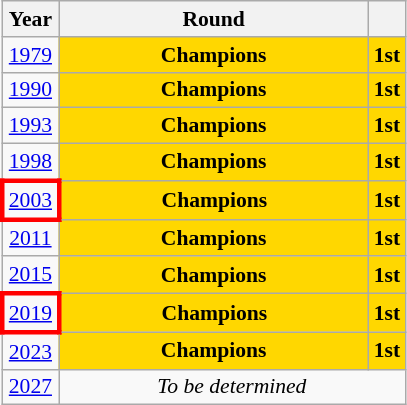<table class="wikitable" style="text-align: center; font-size:90%">
<tr>
<th>Year</th>
<th style="width:200px">Round</th>
<th></th>
</tr>
<tr>
<td><a href='#'>1979</a></td>
<td bgcolor=Gold><strong>Champions</strong></td>
<td bgcolor=Gold><strong>1st</strong></td>
</tr>
<tr>
<td><a href='#'>1990</a></td>
<td bgcolor=Gold><strong>Champions</strong></td>
<td bgcolor=Gold><strong>1st</strong></td>
</tr>
<tr>
<td><a href='#'>1993</a></td>
<td bgcolor=Gold><strong>Champions</strong></td>
<td bgcolor=Gold><strong>1st</strong></td>
</tr>
<tr>
<td><a href='#'>1998</a></td>
<td bgcolor=Gold><strong>Champions</strong></td>
<td bgcolor=Gold><strong>1st</strong></td>
</tr>
<tr>
<td style="border: 3px solid red"><a href='#'>2003</a></td>
<td bgcolor=Gold><strong>Champions</strong></td>
<td bgcolor=Gold><strong>1st</strong></td>
</tr>
<tr>
<td><a href='#'>2011</a></td>
<td bgcolor=Gold><strong>Champions</strong></td>
<td bgcolor=Gold><strong>1st</strong></td>
</tr>
<tr>
<td><a href='#'>2015</a></td>
<td bgcolor=Gold><strong>Champions</strong></td>
<td bgcolor=Gold><strong>1st</strong></td>
</tr>
<tr>
<td style="border: 3px solid red"><a href='#'>2019</a></td>
<td bgcolor=Gold><strong>Champions</strong></td>
<td bgcolor=Gold><strong>1st</strong></td>
</tr>
<tr>
<td><a href='#'>2023</a></td>
<td bgcolor=Gold><strong>Champions</strong></td>
<td bgcolor=Gold><strong>1st</strong></td>
</tr>
<tr>
<td><a href='#'>2027</a></td>
<td colspan="2"><em>To be determined</em></td>
</tr>
</table>
